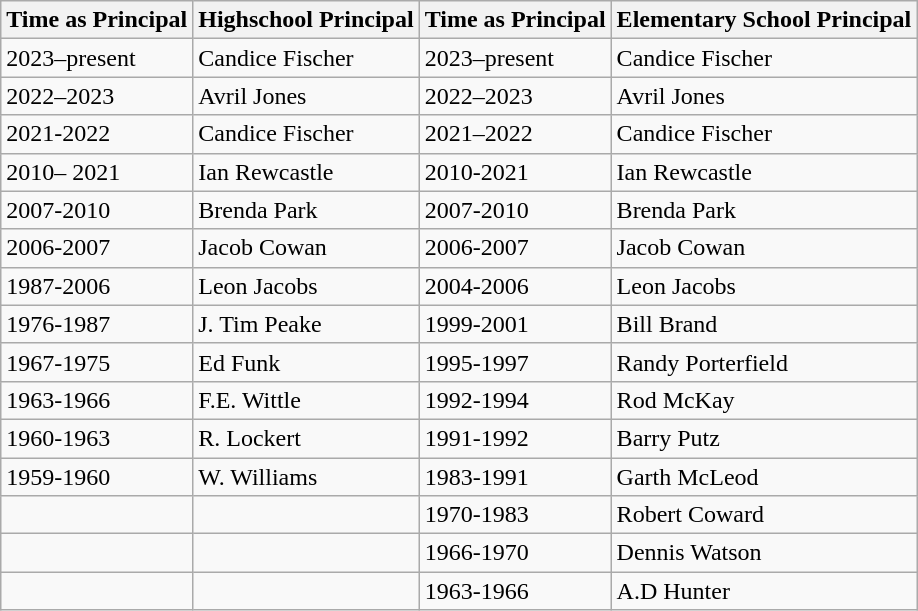<table class="wikitable">
<tr>
<th>Time as Principal</th>
<th>Highschool Principal</th>
<th>Time as Principal</th>
<th>Elementary School Principal</th>
</tr>
<tr>
<td>2023–present</td>
<td>Candice Fischer</td>
<td>2023–present</td>
<td>Candice Fischer</td>
</tr>
<tr>
<td>2022–2023</td>
<td>Avril Jones</td>
<td>2022–2023</td>
<td>Avril Jones</td>
</tr>
<tr>
<td>2021-2022</td>
<td>Candice Fischer</td>
<td>2021–2022</td>
<td>Candice Fischer</td>
</tr>
<tr>
<td>2010– 2021</td>
<td>Ian Rewcastle</td>
<td>2010-2021</td>
<td>Ian Rewcastle</td>
</tr>
<tr>
<td>2007-2010</td>
<td>Brenda Park</td>
<td>2007-2010</td>
<td>Brenda Park</td>
</tr>
<tr>
<td>2006-2007</td>
<td>Jacob Cowan</td>
<td>2006-2007</td>
<td>Jacob Cowan</td>
</tr>
<tr>
<td>1987-2006</td>
<td>Leon Jacobs</td>
<td>2004-2006</td>
<td>Leon Jacobs</td>
</tr>
<tr>
<td>1976-1987</td>
<td>J. Tim Peake</td>
<td>1999-2001</td>
<td>Bill Brand</td>
</tr>
<tr>
<td>1967-1975</td>
<td>Ed Funk</td>
<td>1995-1997</td>
<td>Randy Porterfield</td>
</tr>
<tr>
<td>1963-1966</td>
<td>F.E. Wittle</td>
<td>1992-1994</td>
<td>Rod McKay</td>
</tr>
<tr>
<td>1960-1963</td>
<td>R. Lockert</td>
<td>1991-1992</td>
<td>Barry Putz</td>
</tr>
<tr>
<td>1959-1960</td>
<td>W. Williams</td>
<td>1983-1991</td>
<td>Garth McLeod</td>
</tr>
<tr>
<td></td>
<td></td>
<td>1970-1983</td>
<td>Robert Coward</td>
</tr>
<tr>
<td></td>
<td></td>
<td>1966-1970</td>
<td>Dennis Watson</td>
</tr>
<tr>
<td></td>
<td></td>
<td>1963-1966</td>
<td>A.D Hunter</td>
</tr>
</table>
